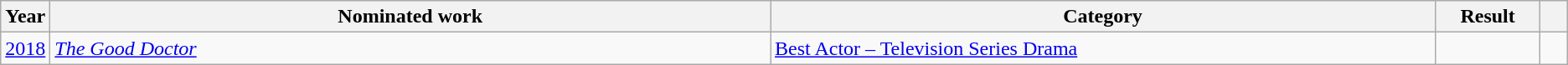<table class="wikitable">
<tr>
<th scope="col" style="width:1em;">Year</th>
<th scope="col" style="width:39em;">Nominated work</th>
<th scope="col" style="width:36em;">Category</th>
<th scope="col" style="width:5em;">Result</th>
<th scope="col" style="width:1em;"></th>
</tr>
<tr>
<td><a href='#'>2018</a></td>
<td><em><a href='#'>The Good Doctor</a></em></td>
<td><a href='#'>Best Actor – Television Series Drama</a></td>
<td></td>
<td></td>
</tr>
</table>
